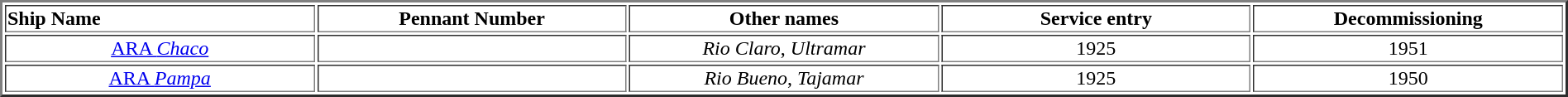<table width="100%" border="2">
<tr>
<th width="16%" align="left">Ship Name</th>
<th width="16%" align="center">Pennant Number</th>
<th width="16%" align="center">Other names</th>
<th width="16%" align="center">Service entry</th>
<th width="16%" align="center">Decommissioning</th>
</tr>
<tr>
<td align="center"><a href='#'>ARA <em>Chaco</em></a></td>
<td align="center"></td>
<td align="center"><em>Rio Claro</em>, <em>Ultramar</em></td>
<td align="center">1925</td>
<td align="center">1951 </td>
</tr>
<tr>
<td align="center"><a href='#'>ARA <em>Pampa</em></a></td>
<td align="center"></td>
<td align="center"><em>Rio Bueno</em>, <em>Tajamar</em></td>
<td align="center">1925</td>
<td align="center">1950 </td>
</tr>
</table>
